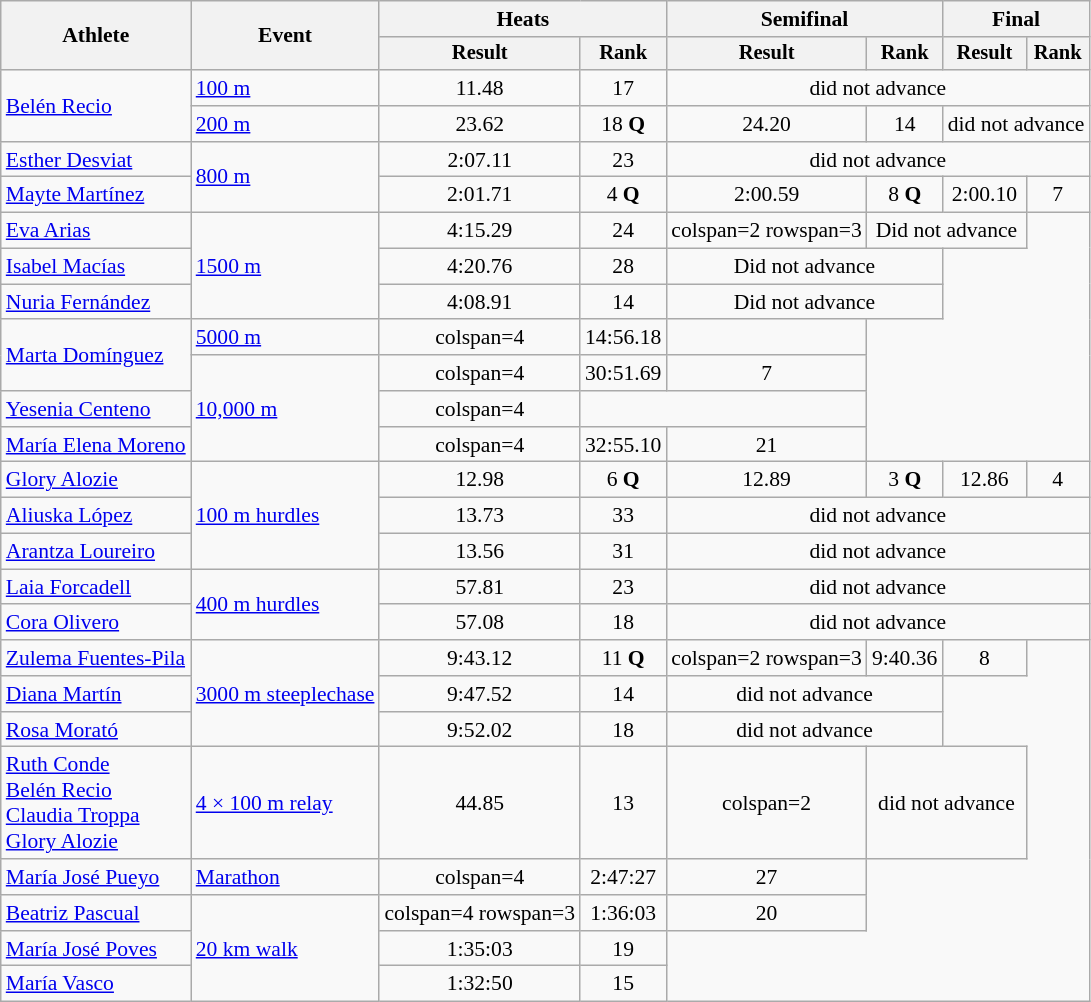<table class="wikitable" style="font-size:90%">
<tr>
<th rowspan="2">Athlete</th>
<th rowspan="2">Event</th>
<th colspan="2">Heats</th>
<th colspan="2">Semifinal</th>
<th colspan="2">Final</th>
</tr>
<tr style="font-size:95%">
<th>Result</th>
<th>Rank</th>
<th>Result</th>
<th>Rank</th>
<th>Result</th>
<th>Rank</th>
</tr>
<tr align=center>
<td align=left rowspan=2><a href='#'>Belén Recio</a></td>
<td align=left><a href='#'>100 m</a></td>
<td>11.48 <strong></strong></td>
<td>17</td>
<td colspan=4>did not advance</td>
</tr>
<tr align=center>
<td align=left><a href='#'>200 m</a></td>
<td>23.62</td>
<td>18 <strong>Q</strong></td>
<td>24.20</td>
<td>14</td>
<td colspan=2>did not advance</td>
</tr>
<tr align=center>
<td align=left><a href='#'>Esther Desviat</a></td>
<td align=left rowspan=2><a href='#'>800 m</a></td>
<td>2:07.11</td>
<td>23</td>
<td colspan=4>did not advance</td>
</tr>
<tr align=center>
<td align=left><a href='#'>Mayte Martínez</a></td>
<td>2:01.71</td>
<td>4 <strong>Q</strong></td>
<td>2:00.59</td>
<td>8 <strong>Q</strong></td>
<td>2:00.10</td>
<td>7</td>
</tr>
<tr align=center>
<td align=left><a href='#'>Eva Arias</a></td>
<td align=left rowspan=3><a href='#'>1500 m</a></td>
<td>4:15.29</td>
<td>24</td>
<td>colspan=2 rowspan=3 </td>
<td colspan=2>Did not advance</td>
</tr>
<tr align=center>
<td align=left><a href='#'>Isabel Macías</a></td>
<td>4:20.76</td>
<td>28</td>
<td colspan=2>Did not advance</td>
</tr>
<tr align=center>
<td align=left><a href='#'>Nuria Fernández</a></td>
<td>4:08.91 <strong></strong></td>
<td>14</td>
<td colspan=2>Did not advance</td>
</tr>
<tr align=center>
<td align=left rowspan=2><a href='#'>Marta Domínguez</a></td>
<td align=left><a href='#'>5000 m</a></td>
<td>colspan=4 </td>
<td>14:56.18 <strong></strong></td>
<td></td>
</tr>
<tr align=center>
<td align=left rowspan=3><a href='#'>10,000 m</a></td>
<td>colspan=4 </td>
<td>30:51.69 <strong></strong></td>
<td>7</td>
</tr>
<tr align=center>
<td align=left><a href='#'>Yesenia Centeno</a></td>
<td>colspan=4 </td>
<td colspan=2></td>
</tr>
<tr align=center>
<td align=left><a href='#'>María Elena Moreno</a></td>
<td>colspan=4 </td>
<td>32:55.10</td>
<td>21</td>
</tr>
<tr align=center>
<td align=left><a href='#'>Glory Alozie</a></td>
<td align=left rowspan=3><a href='#'>100 m hurdles</a></td>
<td>12.98</td>
<td>6 <strong>Q</strong></td>
<td>12.89</td>
<td>3 <strong>Q</strong></td>
<td>12.86</td>
<td>4</td>
</tr>
<tr align=center>
<td align=left><a href='#'>Aliuska López</a></td>
<td>13.73</td>
<td>33</td>
<td colspan=4>did not advance</td>
</tr>
<tr align=center>
<td align=left><a href='#'>Arantza Loureiro</a></td>
<td>13.56</td>
<td>31</td>
<td colspan=4>did not advance</td>
</tr>
<tr align=center>
<td align=left><a href='#'>Laia Forcadell</a></td>
<td align=left rowspan=2><a href='#'>400 m hurdles</a></td>
<td>57.81</td>
<td>23</td>
<td colspan=4>did not advance</td>
</tr>
<tr align=center>
<td align=left><a href='#'>Cora Olivero</a></td>
<td>57.08</td>
<td>18</td>
<td colspan=4>did not advance</td>
</tr>
<tr align=center>
<td align=left><a href='#'>Zulema Fuentes-Pila</a></td>
<td align=left rowspan=3><a href='#'>3000 m steeplechase</a></td>
<td>9:43.12 <strong></strong></td>
<td>11 <strong>Q</strong></td>
<td>colspan=2 rowspan=3 </td>
<td>9:40.36 <strong></strong></td>
<td>8</td>
</tr>
<tr align=center>
<td align=left><a href='#'>Diana Martín</a></td>
<td>9:47.52 <strong></strong></td>
<td>14</td>
<td colspan=2>did not advance</td>
</tr>
<tr align=center>
<td align=left><a href='#'>Rosa Morató</a></td>
<td>9:52.02</td>
<td>18</td>
<td colspan=2>did not advance</td>
</tr>
<tr align=center>
<td align=left><a href='#'>Ruth Conde</a><br><a href='#'>Belén Recio</a><br><a href='#'>Claudia Troppa</a><br><a href='#'>Glory Alozie</a></td>
<td align=left><a href='#'>4 × 100 m relay</a></td>
<td>44.85</td>
<td>13</td>
<td>colspan=2 </td>
<td colspan=2>did not advance</td>
</tr>
<tr align=center>
<td align=left><a href='#'>María José Pueyo</a></td>
<td align=left><a href='#'>Marathon</a></td>
<td>colspan=4 </td>
<td>2:47:27</td>
<td>27</td>
</tr>
<tr align=center>
<td align=left><a href='#'>Beatriz Pascual</a></td>
<td align=left rowspan=3><a href='#'>20 km walk</a></td>
<td>colspan=4 rowspan=3 </td>
<td>1:36:03</td>
<td>20</td>
</tr>
<tr align=center>
<td align=left><a href='#'>María José Poves</a></td>
<td>1:35:03</td>
<td>19</td>
</tr>
<tr align=center>
<td align=left><a href='#'>María Vasco</a></td>
<td>1:32:50 <strong></strong></td>
<td>15</td>
</tr>
</table>
